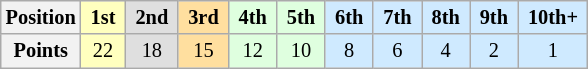<table class="wikitable" style="font-size:85%; text-align:center">
<tr>
<th>Position</th>
<td style="background:#FFFFBF;"> <strong>1st</strong> </td>
<td style="background:#DFDFDF;"> <strong>2nd</strong> </td>
<td style="background:#FFDF9F;"> <strong>3rd</strong> </td>
<td style="background:#DFFFDF;"> <strong>4th</strong> </td>
<td style="background:#DFFFDF;"> <strong>5th</strong> </td>
<td style="background:#CFEAFF;"> <strong>6th</strong> </td>
<td style="background:#CFEAFF;"> <strong>7th</strong> </td>
<td style="background:#CFEAFF;"> <strong>8th</strong> </td>
<td style="background:#CFEAFF;"> <strong>9th</strong> </td>
<td style="background:#CFEAFF;"> <strong>10th+</strong> </td>
</tr>
<tr>
<th>Points</th>
<td style="background:#FFFFBF;">22</td>
<td style="background:#DFDFDF;">18</td>
<td style="background:#FFDF9F;">15</td>
<td style="background:#DFFFDF;">12</td>
<td style="background:#DFFFDF;">10</td>
<td style="background:#CFEAFF;">8</td>
<td style="background:#CFEAFF;">6</td>
<td style="background:#CFEAFF;">4</td>
<td style="background:#CFEAFF;">2</td>
<td style="background:#CFEAFF;">1</td>
</tr>
</table>
